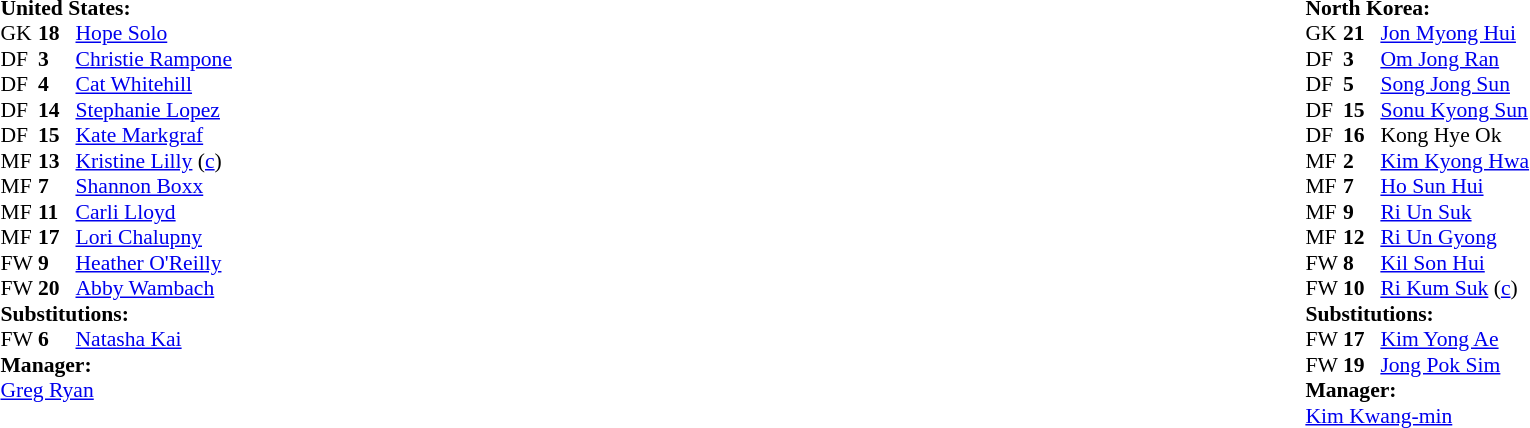<table width="100%">
<tr>
<td valign="top" width="50%"><br><table style="font-size: 90%" cellspacing="0" cellpadding="0">
<tr>
<td colspan=4><br><strong>United States:</strong></td>
</tr>
<tr>
<th width="25"></th>
<th width="25"></th>
</tr>
<tr>
<td>GK</td>
<td><strong>18</strong></td>
<td><a href='#'>Hope Solo</a></td>
</tr>
<tr>
<td>DF</td>
<td><strong>3</strong></td>
<td><a href='#'>Christie Rampone</a></td>
<td></td>
</tr>
<tr>
<td>DF</td>
<td><strong>4</strong></td>
<td><a href='#'>Cat Whitehill</a></td>
</tr>
<tr>
<td>DF</td>
<td><strong>14</strong></td>
<td><a href='#'>Stephanie Lopez</a></td>
</tr>
<tr>
<td>DF</td>
<td><strong>15</strong></td>
<td><a href='#'>Kate Markgraf</a></td>
</tr>
<tr>
<td>MF</td>
<td><strong>13</strong></td>
<td><a href='#'>Kristine Lilly</a> (<a href='#'>c</a>)</td>
</tr>
<tr>
<td>MF</td>
<td><strong>7</strong></td>
<td><a href='#'>Shannon Boxx</a></td>
</tr>
<tr>
<td>MF</td>
<td><strong>11</strong></td>
<td><a href='#'>Carli Lloyd</a></td>
</tr>
<tr>
<td>MF</td>
<td><strong>17</strong></td>
<td><a href='#'>Lori Chalupny</a></td>
</tr>
<tr>
<td>FW</td>
<td><strong>9</strong></td>
<td><a href='#'>Heather O'Reilly</a></td>
<td></td>
<td></td>
</tr>
<tr>
<td>FW</td>
<td><strong>20</strong></td>
<td><a href='#'>Abby Wambach</a></td>
</tr>
<tr>
<td colspan=3><strong>Substitutions:</strong></td>
</tr>
<tr>
<td>FW</td>
<td><strong>6</strong></td>
<td><a href='#'>Natasha Kai</a></td>
<td></td>
<td></td>
</tr>
<tr>
<td colspan=3><strong>Manager:</strong></td>
</tr>
<tr>
<td colspan=3> <a href='#'>Greg Ryan</a></td>
</tr>
</table>
</td>
<td valign="top" width="50%"><br><table style="font-size: 90%" cellspacing="0" cellpadding="0" align="center">
<tr>
<td colspan=4><br><strong>North Korea:</strong></td>
</tr>
<tr>
<th width=25></th>
<th width=25></th>
</tr>
<tr>
<td>GK</td>
<td><strong>21</strong></td>
<td><a href='#'>Jon Myong Hui</a></td>
</tr>
<tr>
<td>DF</td>
<td><strong>3</strong></td>
<td><a href='#'>Om Jong Ran</a></td>
</tr>
<tr>
<td>DF</td>
<td><strong>5</strong></td>
<td><a href='#'>Song Jong Sun</a></td>
</tr>
<tr>
<td>DF</td>
<td><strong>15</strong></td>
<td><a href='#'>Sonu Kyong Sun</a></td>
</tr>
<tr>
<td>DF</td>
<td><strong>16</strong></td>
<td>Kong Hye Ok</td>
</tr>
<tr>
<td>MF</td>
<td><strong>2</strong></td>
<td><a href='#'>Kim Kyong Hwa</a></td>
</tr>
<tr>
<td>MF</td>
<td><strong>7</strong></td>
<td><a href='#'>Ho Sun Hui</a></td>
<td></td>
<td></td>
</tr>
<tr>
<td>MF</td>
<td><strong>9</strong></td>
<td><a href='#'>Ri Un Suk</a></td>
</tr>
<tr>
<td>MF</td>
<td><strong>12</strong></td>
<td><a href='#'>Ri Un Gyong</a></td>
</tr>
<tr>
<td>FW</td>
<td><strong>8</strong></td>
<td><a href='#'>Kil Son Hui</a></td>
</tr>
<tr>
<td>FW</td>
<td><strong>10</strong></td>
<td><a href='#'>Ri Kum Suk</a> (<a href='#'>c</a>)</td>
</tr>
<tr>
<td colspan=3><strong>Substitutions:</strong></td>
</tr>
<tr>
<td>FW</td>
<td><strong>17</strong></td>
<td><a href='#'>Kim Yong Ae</a></td>
<td></td>
<td></td>
</tr>
<tr>
<td>FW</td>
<td><strong>19</strong></td>
<td><a href='#'>Jong Pok Sim</a></td>
<td></td>
<td></td>
</tr>
<tr>
<td colspan=3><strong>Manager:</strong></td>
</tr>
<tr>
<td colspan=4> <a href='#'>Kim Kwang-min</a></td>
</tr>
</table>
</td>
</tr>
</table>
